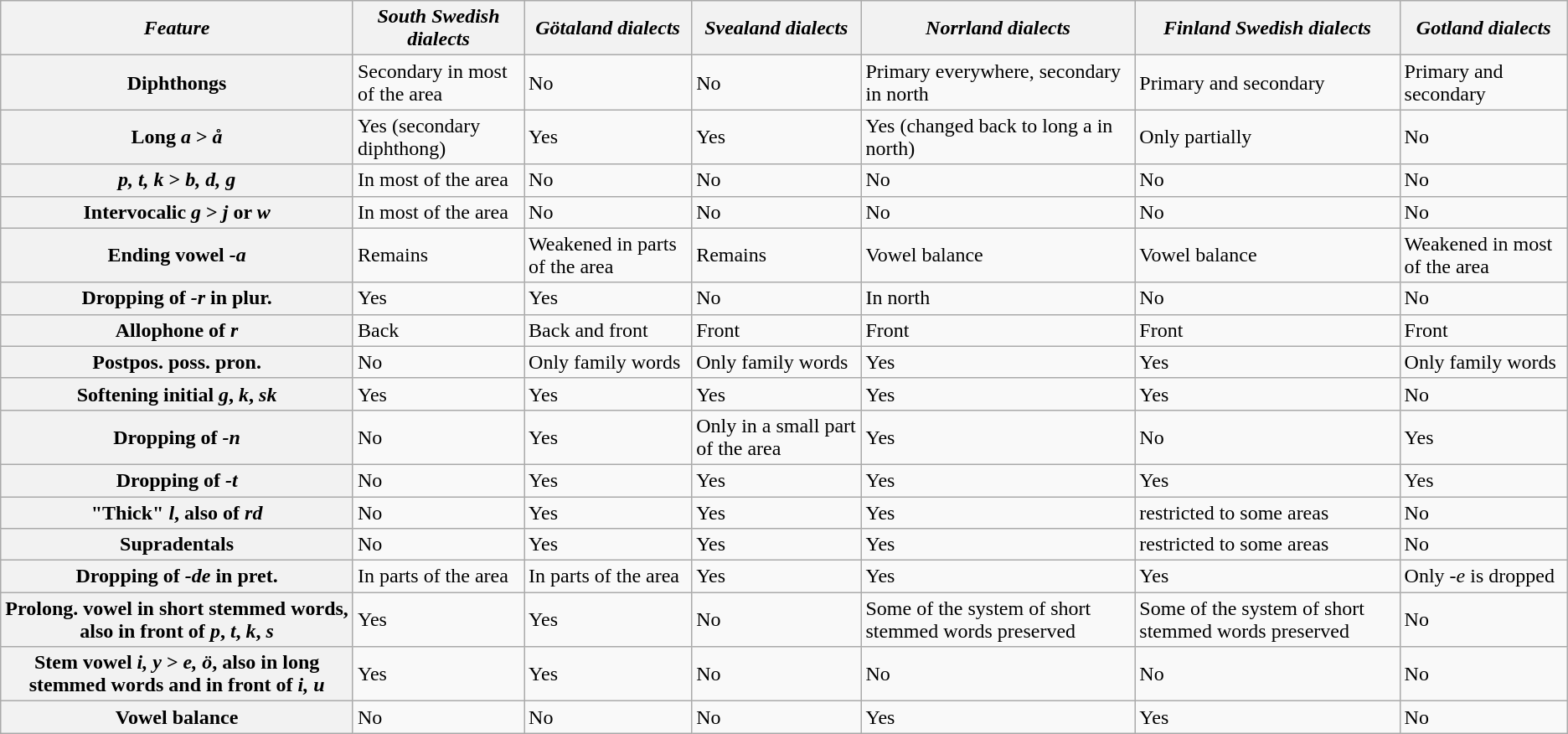<table class="wikitable">
<tr>
<th rowspan=1><em>Feature</em></th>
<th colspan=1><em>South Swedish dialects</em></th>
<th colspan=1><em>Götaland dialects</em></th>
<th colspan=1><em>Svealand dialects</em></th>
<th colspan=1><em>Norrland dialects</em></th>
<th colspan=1><em>Finland Swedish dialects</em></th>
<th colspan=1><em>Gotland dialects</em></th>
</tr>
<tr>
<th>Diphthongs</th>
<td>Secondary in most of the area</td>
<td>No</td>
<td>No</td>
<td>Primary everywhere, secondary in north</td>
<td>Primary and secondary</td>
<td>Primary and secondary</td>
</tr>
<tr>
<th>Long <em>a</em> > <em>å</em></th>
<td>Yes (secondary diphthong)</td>
<td>Yes</td>
<td>Yes</td>
<td>Yes (changed back to long a in north)</td>
<td>Only partially</td>
<td>No</td>
</tr>
<tr>
<th><em>p, t, k</em> > <em>b, d, g</em></th>
<td>In most of the area</td>
<td>No</td>
<td>No</td>
<td>No</td>
<td>No</td>
<td>No</td>
</tr>
<tr>
<th>Intervocalic <em>g</em> > <em>j</em> or <em>w</em></th>
<td>In most of the area</td>
<td>No</td>
<td>No</td>
<td>No</td>
<td>No</td>
<td>No</td>
</tr>
<tr>
<th>Ending vowel <em>-a</em></th>
<td>Remains</td>
<td>Weakened in parts of the area</td>
<td>Remains</td>
<td>Vowel balance</td>
<td>Vowel balance</td>
<td>Weakened in most of the area</td>
</tr>
<tr>
<th>Dropping of <em>-r</em> in plur.</th>
<td>Yes</td>
<td>Yes</td>
<td>No</td>
<td>In north</td>
<td>No</td>
<td>No</td>
</tr>
<tr>
<th>Allophone of <em>r</em></th>
<td>Back</td>
<td>Back and front</td>
<td>Front</td>
<td>Front</td>
<td>Front</td>
<td>Front</td>
</tr>
<tr>
<th>Postpos. poss. pron.</th>
<td>No</td>
<td>Only family words</td>
<td>Only family words</td>
<td>Yes</td>
<td>Yes</td>
<td>Only family words</td>
</tr>
<tr>
<th>Softening initial <em>g</em>, <em>k</em>, <em>sk</em></th>
<td>Yes</td>
<td>Yes</td>
<td>Yes</td>
<td>Yes</td>
<td>Yes</td>
<td>No</td>
</tr>
<tr>
<th>Dropping of <em>-n</em></th>
<td>No</td>
<td>Yes</td>
<td>Only in a small part of the area</td>
<td>Yes</td>
<td>No</td>
<td>Yes</td>
</tr>
<tr>
<th>Dropping of <em>-t</em></th>
<td>No</td>
<td>Yes</td>
<td>Yes</td>
<td>Yes</td>
<td>Yes</td>
<td>Yes</td>
</tr>
<tr>
<th>"Thick" <em>l</em>, also of <em>rd</em></th>
<td>No</td>
<td>Yes</td>
<td>Yes</td>
<td>Yes</td>
<td>restricted to some areas</td>
<td>No</td>
</tr>
<tr>
<th>Supradentals</th>
<td>No</td>
<td>Yes</td>
<td>Yes</td>
<td>Yes</td>
<td>restricted to some areas</td>
<td>No</td>
</tr>
<tr>
<th>Dropping of <em>-de</em> in pret.</th>
<td>In parts of the area</td>
<td>In parts of the area</td>
<td>Yes</td>
<td>Yes</td>
<td>Yes</td>
<td>Only <em>-e</em> is dropped</td>
</tr>
<tr>
<th>Prolong. vowel in short stemmed words, also in front of <em>p</em>, <em>t</em>, <em>k</em>, <em>s</em></th>
<td>Yes</td>
<td>Yes</td>
<td>No</td>
<td>Some of the system of short stemmed words preserved</td>
<td>Some of the system of short stemmed words preserved</td>
<td>No</td>
</tr>
<tr>
<th>Stem vowel <em>i, y</em> > <em>e, ö</em>, also in long stemmed words and in front of <em>i, u</em></th>
<td>Yes</td>
<td>Yes</td>
<td>No</td>
<td>No</td>
<td>No</td>
<td>No</td>
</tr>
<tr>
<th>Vowel balance</th>
<td>No</td>
<td>No</td>
<td>No</td>
<td>Yes</td>
<td>Yes</td>
<td>No</td>
</tr>
</table>
